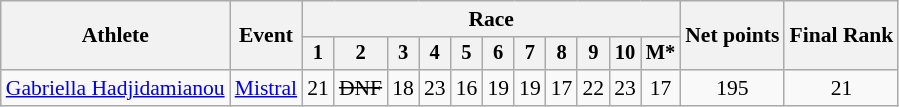<table class="wikitable" style="font-size:90%">
<tr>
<th rowspan="2">Athlete</th>
<th rowspan="2">Event</th>
<th colspan=11>Race</th>
<th rowspan=2>Net points</th>
<th rowspan=2>Final Rank</th>
</tr>
<tr style="font-size:95%">
<th>1</th>
<th>2</th>
<th>3</th>
<th>4</th>
<th>5</th>
<th>6</th>
<th>7</th>
<th>8</th>
<th>9</th>
<th>10</th>
<th>M*</th>
</tr>
<tr align=center>
<td align=left><a href='#'>Gabriella Hadjidamianou</a></td>
<td align=left><a href='#'>Mistral</a></td>
<td>21</td>
<td><s>DNF</s></td>
<td>18</td>
<td>23</td>
<td>16</td>
<td>19</td>
<td>19</td>
<td>17</td>
<td>22</td>
<td>23</td>
<td>17</td>
<td>195</td>
<td>21</td>
</tr>
</table>
